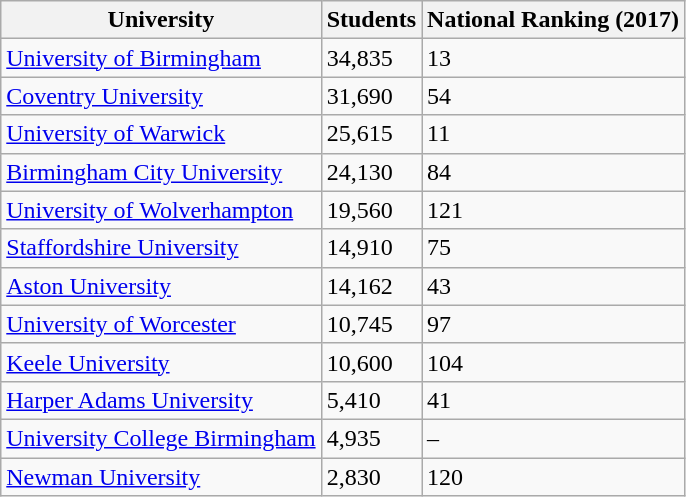<table class="wikitable">
<tr>
<th>University</th>
<th>Students</th>
<th>National Ranking (2017)</th>
</tr>
<tr>
<td><a href='#'>University of Birmingham</a></td>
<td>34,835</td>
<td>13</td>
</tr>
<tr>
<td><a href='#'>Coventry University</a></td>
<td>31,690</td>
<td>54</td>
</tr>
<tr>
<td><a href='#'>University of Warwick</a></td>
<td>25,615</td>
<td>11</td>
</tr>
<tr>
<td><a href='#'>Birmingham City University</a></td>
<td>24,130</td>
<td>84</td>
</tr>
<tr>
<td><a href='#'>University of Wolverhampton</a></td>
<td>19,560</td>
<td>121</td>
</tr>
<tr>
<td><a href='#'>Staffordshire University</a></td>
<td>14,910</td>
<td>75</td>
</tr>
<tr>
<td><a href='#'>Aston University</a></td>
<td>14,162</td>
<td>43</td>
</tr>
<tr>
<td><a href='#'>University of Worcester</a></td>
<td>10,745</td>
<td>97</td>
</tr>
<tr>
<td><a href='#'>Keele University</a></td>
<td>10,600</td>
<td>104</td>
</tr>
<tr>
<td><a href='#'>Harper Adams University</a></td>
<td>5,410</td>
<td>41</td>
</tr>
<tr>
<td><a href='#'>University College Birmingham</a></td>
<td>4,935</td>
<td>–</td>
</tr>
<tr>
<td><a href='#'>Newman University</a></td>
<td>2,830</td>
<td>120</td>
</tr>
</table>
